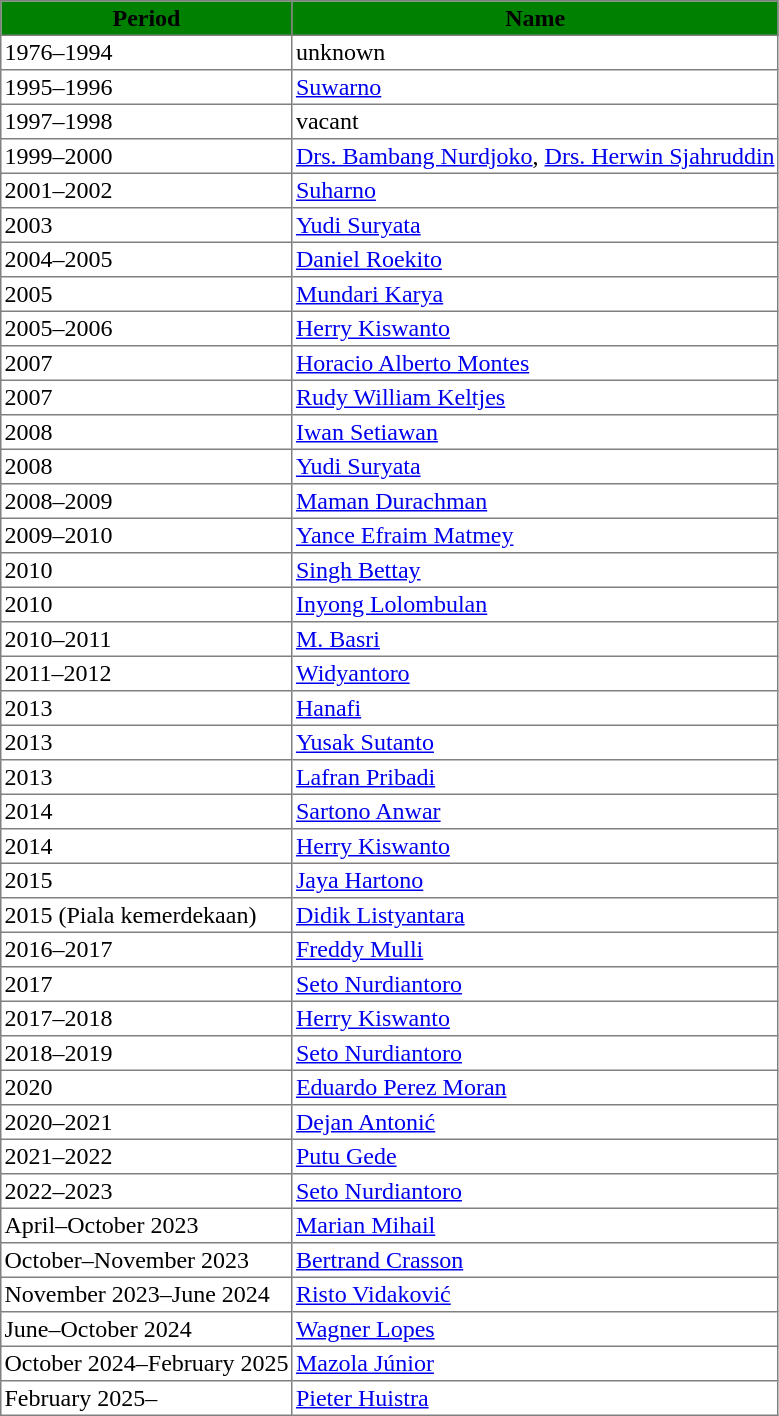<table border="1" cellpadding="2" style="border-collapse: collapse;">
<tr>
<th style="background:green" colspan="1"><span>Period</span></th>
<th style="background:green"><span>Name</span></th>
</tr>
<tr>
<td>1976–1994</td>
<td>unknown</td>
</tr>
<tr>
<td>1995–1996</td>
<td> <a href='#'>Suwarno</a></td>
</tr>
<tr>
<td>1997–1998</td>
<td>vacant</td>
</tr>
<tr>
<td>1999–2000</td>
<td> <a href='#'>Drs. Bambang Nurdjoko</a>, <a href='#'>Drs. Herwin Sjahruddin</a></td>
</tr>
<tr>
<td>2001–2002</td>
<td> <a href='#'>Suharno</a></td>
</tr>
<tr>
<td>2003</td>
<td> <a href='#'>Yudi Suryata</a></td>
</tr>
<tr>
<td>2004–2005</td>
<td> <a href='#'>Daniel Roekito</a></td>
</tr>
<tr>
<td>2005</td>
<td> <a href='#'>Mundari Karya</a></td>
</tr>
<tr>
<td>2005–2006</td>
<td> <a href='#'>Herry Kiswanto</a></td>
</tr>
<tr>
<td>2007</td>
<td> <a href='#'>Horacio Alberto Montes</a></td>
</tr>
<tr>
<td>2007</td>
<td> <a href='#'>Rudy William Keltjes</a></td>
</tr>
<tr>
<td>2008</td>
<td> <a href='#'>Iwan Setiawan</a></td>
</tr>
<tr>
<td>2008</td>
<td> <a href='#'>Yudi Suryata</a></td>
</tr>
<tr>
<td>2008–2009</td>
<td> <a href='#'>Maman Durachman</a></td>
</tr>
<tr>
<td>2009–2010</td>
<td> <a href='#'>Yance Efraim Matmey</a></td>
</tr>
<tr>
<td>2010</td>
<td> <a href='#'>Singh Bettay</a></td>
</tr>
<tr>
<td>2010</td>
<td> <a href='#'>Inyong Lolombulan</a></td>
</tr>
<tr>
<td>2010–2011</td>
<td> <a href='#'>M. Basri</a></td>
</tr>
<tr>
<td>2011–2012</td>
<td> <a href='#'>Widyantoro</a></td>
</tr>
<tr>
<td>2013</td>
<td> <a href='#'>Hanafi</a></td>
</tr>
<tr>
<td>2013</td>
<td> <a href='#'>Yusak Sutanto</a></td>
</tr>
<tr>
<td>2013</td>
<td> <a href='#'>Lafran Pribadi</a></td>
</tr>
<tr>
<td>2014</td>
<td> <a href='#'>Sartono Anwar</a></td>
</tr>
<tr>
<td>2014</td>
<td> <a href='#'>Herry Kiswanto</a></td>
</tr>
<tr>
<td>2015</td>
<td> <a href='#'>Jaya Hartono</a></td>
</tr>
<tr>
<td>2015 (Piala kemerdekaan)</td>
<td> <a href='#'>Didik Listyantara</a></td>
</tr>
<tr>
<td>2016–2017</td>
<td> <a href='#'>Freddy Mulli</a></td>
</tr>
<tr>
<td>2017</td>
<td> <a href='#'>Seto Nurdiantoro</a></td>
</tr>
<tr>
<td>2017–2018</td>
<td> <a href='#'>Herry Kiswanto</a></td>
</tr>
<tr>
<td>2018–2019</td>
<td> <a href='#'>Seto Nurdiantoro</a></td>
</tr>
<tr>
<td>2020</td>
<td> <a href='#'>Eduardo Perez Moran</a></td>
</tr>
<tr>
<td>2020–2021</td>
<td> <a href='#'>Dejan Antonić</a></td>
</tr>
<tr>
<td>2021–2022</td>
<td> <a href='#'>Putu Gede</a></td>
</tr>
<tr>
<td>2022–2023</td>
<td> <a href='#'>Seto Nurdiantoro</a></td>
</tr>
<tr>
<td>April–October 2023</td>
<td> <a href='#'>Marian Mihail</a></td>
</tr>
<tr>
<td>October–November 2023</td>
<td> <a href='#'>Bertrand Crasson</a></td>
</tr>
<tr>
<td>November 2023–June 2024</td>
<td> <a href='#'>Risto Vidaković</a></td>
</tr>
<tr>
<td>June–October 2024</td>
<td> <a href='#'>Wagner Lopes</a></td>
</tr>
<tr>
<td>October 2024–February 2025</td>
<td> <a href='#'>Mazola Júnior</a></td>
</tr>
<tr>
<td>February 2025–</td>
<td> <a href='#'>Pieter Huistra</a></td>
</tr>
</table>
